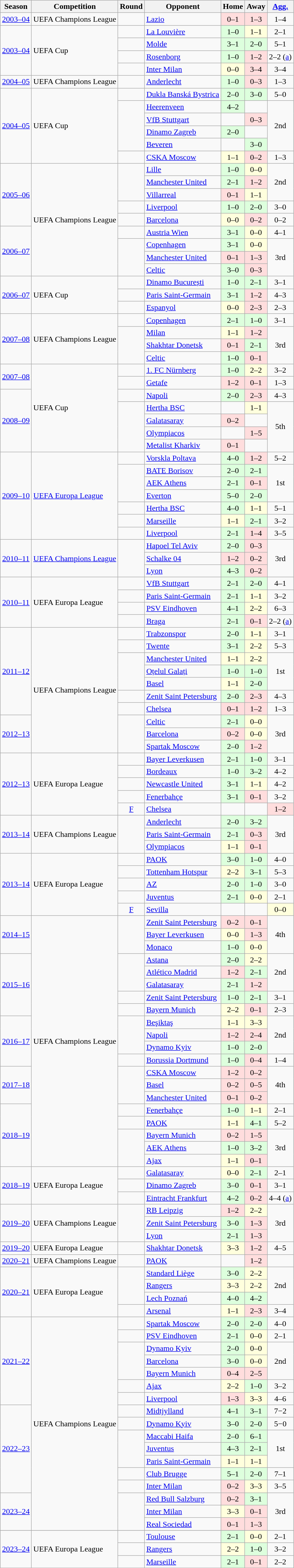<table class="wikitable collapsible collapsed" style="text-align: center;">
<tr>
<th>Season</th>
<th>Competition</th>
<th>Round</th>
<th>Opponent</th>
<th>Home</th>
<th>Away</th>
<th><a href='#'>Agg.</a></th>
</tr>
<tr>
<td><a href='#'>2003–04</a></td>
<td align="left">UEFA Champions League</td>
<td></td>
<td align="left"> <a href='#'>Lazio</a></td>
<td bgcolor="#ffdddd">0–1</td>
<td bgcolor="#ffdddd">1–3</td>
<td>1–4</td>
</tr>
<tr>
<td rowspan=4><a href='#'>2003–04</a></td>
<td rowspan=4 align="left">UEFA Cup</td>
<td></td>
<td align="left"> <a href='#'>La Louvière</a></td>
<td bgcolor="#ddffdd">1–0</td>
<td bgcolor="#ffffdd">1–1</td>
<td>2–1</td>
</tr>
<tr>
<td></td>
<td align="left"> <a href='#'>Molde</a></td>
<td bgcolor="#ddffdd">3–1</td>
<td bgcolor="#ddffdd">2–0</td>
<td>5–1</td>
</tr>
<tr>
<td></td>
<td align="left"> <a href='#'>Rosenborg</a></td>
<td bgcolor="#ddffdd">1–0</td>
<td bgcolor="#ffdddd">1–2</td>
<td>2–2 (<a href='#'>a</a>)</td>
</tr>
<tr>
<td></td>
<td align="left"> <a href='#'>Inter Milan</a></td>
<td bgcolor="#ffffdd">0–0</td>
<td bgcolor="#ffdddd">3–4</td>
<td>3–4</td>
</tr>
<tr>
<td><a href='#'>2004–05</a></td>
<td align="left">UEFA Champions League</td>
<td></td>
<td align="left"> <a href='#'>Anderlecht</a></td>
<td bgcolor="#ddffdd">1–0</td>
<td bgcolor="#ffdddd">0–3</td>
<td>1–3</td>
</tr>
<tr>
<td rowspan=6><a href='#'>2004–05</a></td>
<td rowspan=6 align="left">UEFA Cup</td>
<td></td>
<td align="left"> <a href='#'>Dukla Banská Bystrica</a></td>
<td bgcolor="#ddffdd">2–0</td>
<td bgcolor="#ddffdd">3–0</td>
<td>5–0</td>
</tr>
<tr>
<td rowspan=4></td>
<td align="left"> <a href='#'>Heerenveen</a></td>
<td bgcolor="#ddffdd">4–2</td>
<td></td>
<td rowspan=4>2nd</td>
</tr>
<tr>
<td align="left"> <a href='#'>VfB Stuttgart</a></td>
<td></td>
<td bgcolor="#ffdddd">0–3</td>
</tr>
<tr>
<td align="left"> <a href='#'>Dinamo Zagreb</a></td>
<td bgcolor="#ddffdd">2–0</td>
<td></td>
</tr>
<tr>
<td align="left"> <a href='#'>Beveren</a></td>
<td></td>
<td bgcolor="#ddffdd">3–0</td>
</tr>
<tr>
<td></td>
<td align="left"> <a href='#'>CSKA Moscow</a></td>
<td bgcolor="#ffffdd">1–1</td>
<td bgcolor="#ffdddd">0–2</td>
<td>1–3</td>
</tr>
<tr>
<td rowspan=5><a href='#'>2005–06</a></td>
<td rowspan=9 align="left">UEFA Champions League</td>
<td rowspan=3></td>
<td align="left"> <a href='#'>Lille</a></td>
<td bgcolor="#ddffdd">1–0</td>
<td bgcolor="#ffffdd">0–0</td>
<td rowspan=3>2nd</td>
</tr>
<tr>
<td align="left"> <a href='#'>Manchester United</a></td>
<td bgcolor="#ddffdd">2–1</td>
<td bgcolor="#ffdddd">1–2</td>
</tr>
<tr>
<td align="left"> <a href='#'>Villarreal</a></td>
<td bgcolor="#ffdddd">0–1</td>
<td bgcolor="#ffffdd">1–1</td>
</tr>
<tr>
<td></td>
<td align="left"> <a href='#'>Liverpool</a></td>
<td bgcolor="#ddffdd">1–0</td>
<td bgcolor="#ddffdd">2–0</td>
<td>3–0</td>
</tr>
<tr>
<td></td>
<td align="left"> <a href='#'>Barcelona</a></td>
<td bgcolor="#ffffdd">0–0</td>
<td bgcolor="#ffdddd">0–2</td>
<td>0–2</td>
</tr>
<tr>
<td rowspan=4><a href='#'>2006–07</a></td>
<td></td>
<td align="left"> <a href='#'>Austria Wien</a></td>
<td bgcolor="#ddffdd">3–1</td>
<td bgcolor="#ffffdd">0–0</td>
<td>4–1</td>
</tr>
<tr>
<td rowspan=3></td>
<td align="left"> <a href='#'>Copenhagen</a></td>
<td bgcolor="#ddffdd">3–1</td>
<td bgcolor="#ffffdd">0–0</td>
<td rowspan=3>3rd</td>
</tr>
<tr>
<td align="left"> <a href='#'>Manchester United</a></td>
<td bgcolor="#ffdddd">0–1</td>
<td bgcolor="#ffdddd">1–3</td>
</tr>
<tr>
<td align="left"> <a href='#'>Celtic</a></td>
<td bgcolor="#ddffdd">3–0</td>
<td bgcolor="#ffdddd">0–3</td>
</tr>
<tr>
<td rowspan=3><a href='#'>2006–07</a></td>
<td rowspan=3 align="left">UEFA Cup</td>
<td></td>
<td align="left"> <a href='#'>Dinamo București</a></td>
<td bgcolor="#ddffdd">1–0</td>
<td bgcolor="#ddffdd">2–1</td>
<td>3–1</td>
</tr>
<tr>
<td></td>
<td align="left"> <a href='#'>Paris Saint-Germain</a></td>
<td bgcolor="#ddffdd">3–1</td>
<td bgcolor="#ffdddd">1–2</td>
<td>4–3</td>
</tr>
<tr>
<td></td>
<td align="left"> <a href='#'>Espanyol</a></td>
<td bgcolor="#ffffdd">0–0</td>
<td bgcolor="#ffdddd">2–3</td>
<td>2–3</td>
</tr>
<tr>
<td rowspan=4><a href='#'>2007–08</a></td>
<td rowspan=4 align="left">UEFA Champions League</td>
<td></td>
<td align="left"> <a href='#'>Copenhagen</a></td>
<td bgcolor="#ddffdd">2–1</td>
<td bgcolor="#ddffdd">1–0</td>
<td>3–1</td>
</tr>
<tr>
<td rowspan=3></td>
<td align="left"> <a href='#'>Milan</a></td>
<td bgcolor="#ffffdd">1–1</td>
<td bgcolor="#ffdddd">1–2</td>
<td rowspan=3>3rd</td>
</tr>
<tr>
<td align="left"> <a href='#'>Shakhtar Donetsk</a></td>
<td bgcolor="#ffdddd">0–1</td>
<td bgcolor="#ddffdd">2–1</td>
</tr>
<tr>
<td align="left"> <a href='#'>Celtic</a></td>
<td bgcolor="#ddffdd">1–0</td>
<td bgcolor="#ffdddd">0–1</td>
</tr>
<tr>
<td rowspan=2><a href='#'>2007–08</a></td>
<td rowspan=7 align="left">UEFA Cup</td>
<td></td>
<td align="left"> <a href='#'>1. FC Nürnberg</a></td>
<td bgcolor="#ddffdd">1–0</td>
<td bgcolor="#ffffdd">2–2</td>
<td>3–2</td>
</tr>
<tr>
<td></td>
<td align="left"> <a href='#'>Getafe</a></td>
<td bgcolor="#ffdddd">1–2</td>
<td bgcolor="#ffdddd">0–1</td>
<td>1–3</td>
</tr>
<tr>
<td rowspan=5><a href='#'>2008–09</a></td>
<td></td>
<td align="left"> <a href='#'>Napoli</a></td>
<td bgcolor="#ddffdd">2–0</td>
<td bgcolor="#ffdddd">2–3</td>
<td>4–3</td>
</tr>
<tr>
<td rowspan=4></td>
<td align="left"> <a href='#'>Hertha BSC</a></td>
<td></td>
<td bgcolor="#ffffdd">1–1</td>
<td rowspan=4>5th</td>
</tr>
<tr>
<td align="left"> <a href='#'>Galatasaray</a></td>
<td bgcolor="#ffdddd">0–2</td>
<td></td>
</tr>
<tr>
<td align="left"> <a href='#'>Olympiacos</a></td>
<td></td>
<td bgcolor="#ffdddd">1–5</td>
</tr>
<tr>
<td align="left"> <a href='#'>Metalist Kharkiv</a></td>
<td bgcolor="#ffdddd">0–1</td>
<td></td>
</tr>
<tr>
<td rowspan=7><a href='#'>2009–10</a></td>
<td rowspan=7 align="left"><a href='#'>UEFA Europa League</a></td>
<td></td>
<td align="left"> <a href='#'>Vorskla Poltava</a></td>
<td bgcolor="#ddffdd">4–0</td>
<td bgcolor="#ffdddd">1–2</td>
<td>5–2</td>
</tr>
<tr>
<td rowspan=3></td>
<td align="left"> <a href='#'>BATE Borisov</a></td>
<td bgcolor="#ddffdd">2–0</td>
<td bgcolor="#ddffdd">2–1</td>
<td rowspan=3>1st</td>
</tr>
<tr>
<td align="left"> <a href='#'>AEK Athens</a></td>
<td bgcolor="#ddffdd">2–1</td>
<td bgcolor="#ffdddd">0–1</td>
</tr>
<tr>
<td align="left"> <a href='#'>Everton</a></td>
<td bgcolor="#ddffdd">5–0</td>
<td bgcolor="#ddffdd">2–0</td>
</tr>
<tr>
<td></td>
<td align="left"> <a href='#'>Hertha BSC</a></td>
<td bgcolor="#ddffdd">4–0</td>
<td bgcolor="#ffffdd">1–1</td>
<td>5–1</td>
</tr>
<tr>
<td></td>
<td align="left"> <a href='#'>Marseille</a></td>
<td bgcolor="#ffffdd">1–1</td>
<td bgcolor="#ddffdd">2–1</td>
<td>3–2</td>
</tr>
<tr>
<td></td>
<td align="left"> <a href='#'>Liverpool</a></td>
<td bgcolor="#ddffdd">2–1</td>
<td bgcolor="#ffdddd">1–4</td>
<td>3–5</td>
</tr>
<tr>
<td rowspan=3><a href='#'>2010–11</a></td>
<td rowspan=3 align="left"><a href='#'>UEFA Champions League</a></td>
<td rowspan=3></td>
<td align="left"> <a href='#'>Hapoel Tel Aviv</a></td>
<td bgcolor="#ddffdd">2–0</td>
<td bgcolor="#ffdddd">0–3</td>
<td rowspan=3>3rd</td>
</tr>
<tr>
<td align="left"> <a href='#'>Schalke 04</a></td>
<td bgcolor="#ffdddd">1–2</td>
<td bgcolor="#ffdddd">0–2</td>
</tr>
<tr>
<td align="left"> <a href='#'>Lyon</a></td>
<td bgcolor="#ddffdd">4–3</td>
<td bgcolor="#ffdddd">0–2</td>
</tr>
<tr>
<td rowspan=4><a href='#'>2010–11</a></td>
<td rowspan=4 align="left">UEFA Europa League</td>
<td></td>
<td align="left"> <a href='#'>VfB Stuttgart</a></td>
<td bgcolor="#ddffdd">2–1</td>
<td bgcolor="#ddffdd">2–0</td>
<td>4–1</td>
</tr>
<tr>
<td></td>
<td align="left"> <a href='#'>Paris Saint-Germain</a></td>
<td bgcolor="#ddffdd">2–1</td>
<td bgcolor="#ffffdd">1–1</td>
<td>3–2</td>
</tr>
<tr>
<td></td>
<td align="left"> <a href='#'>PSV Eindhoven</a></td>
<td bgcolor="#ddffdd">4–1</td>
<td bgcolor="#ffffdd">2–2</td>
<td>6–3</td>
</tr>
<tr>
<td></td>
<td align="left"> <a href='#'>Braga</a></td>
<td bgcolor="#ddffdd">2–1</td>
<td bgcolor="#ffdddd">0–1</td>
<td>2–2 (<a href='#'>a</a>)</td>
</tr>
<tr>
<td rowspan=7><a href='#'>2011–12</a></td>
<td rowspan=10 align="left">UEFA Champions League</td>
<td></td>
<td align="left"> <a href='#'>Trabzonspor</a></td>
<td bgcolor="#ddffdd">2–0</td>
<td bgcolor="#ffffdd">1–1</td>
<td>3–1</td>
</tr>
<tr>
<td></td>
<td align="left"> <a href='#'>Twente</a></td>
<td bgcolor="#ddffdd">3–1</td>
<td bgcolor="#ffffdd">2–2</td>
<td>5–3</td>
</tr>
<tr>
<td rowspan=3></td>
<td align="left"> <a href='#'>Manchester United</a></td>
<td bgcolor="#ffffdd">1–1</td>
<td bgcolor="#ffffdd">2–2</td>
<td rowspan=3>1st</td>
</tr>
<tr>
<td align="left"> <a href='#'>Oțelul Galați</a></td>
<td bgcolor="#ddffdd">1–0</td>
<td bgcolor="#ddffdd">1–0</td>
</tr>
<tr>
<td align="left"> <a href='#'>Basel</a></td>
<td bgcolor="#ffffdd">1–1</td>
<td bgcolor="#ddffdd">2–0</td>
</tr>
<tr>
<td></td>
<td align="left"> <a href='#'>Zenit Saint Petersburg</a></td>
<td bgcolor="#ddffdd">2–0</td>
<td bgcolor="#ffdddd">2–3</td>
<td>4–3</td>
</tr>
<tr>
<td></td>
<td align="left"> <a href='#'>Chelsea</a></td>
<td bgcolor="#ffdddd">0–1</td>
<td bgcolor="#ffdddd">1–2</td>
<td>1–3</td>
</tr>
<tr>
<td rowspan=3><a href='#'>2012–13</a></td>
<td rowspan=3></td>
<td align="left"> <a href='#'>Celtic</a></td>
<td bgcolor="#ddffdd">2–1</td>
<td bgcolor="#ffffdd">0–0</td>
<td rowspan=3>3rd</td>
</tr>
<tr>
<td align="left"> <a href='#'>Barcelona</a></td>
<td bgcolor="#ffdddd">0–2</td>
<td bgcolor="#ffffdd">0–0</td>
</tr>
<tr>
<td align="left"> <a href='#'>Spartak Moscow</a></td>
<td bgcolor="#ddffdd">2–0</td>
<td bgcolor="#ffdddd">1–2</td>
</tr>
<tr>
<td rowspan=5><a href='#'>2012–13</a></td>
<td rowspan=5 align="left">UEFA Europa League</td>
<td></td>
<td align="left"> <a href='#'>Bayer Leverkusen</a></td>
<td bgcolor="#ddffdd">2–1</td>
<td bgcolor="#ddffdd">1–0</td>
<td>3–1</td>
</tr>
<tr>
<td></td>
<td align="left"> <a href='#'>Bordeaux</a></td>
<td bgcolor="#ddffdd">1–0</td>
<td bgcolor="#ddffdd">3–2</td>
<td>4–2</td>
</tr>
<tr>
<td></td>
<td align="left"> <a href='#'>Newcastle United</a></td>
<td bgcolor="#ddffdd">3–1</td>
<td bgcolor="#ffffdd">1–1</td>
<td>4–2</td>
</tr>
<tr>
<td></td>
<td align="left"> <a href='#'>Fenerbahçe</a></td>
<td bgcolor="#ddffdd">3–1</td>
<td bgcolor="#ffdddd">0–1</td>
<td>3–2</td>
</tr>
<tr>
<td><a href='#'>F</a></td>
<td align="left"> <a href='#'>Chelsea</a></td>
<td></td>
<td></td>
<td bgcolor="#ffdddd">1–2</td>
</tr>
<tr>
<td rowspan=3><a href='#'>2013–14</a></td>
<td rowspan=3 align="left">UEFA Champions League</td>
<td rowspan=3></td>
<td align="left"> <a href='#'>Anderlecht</a></td>
<td bgcolor="#ddffdd">2–0</td>
<td bgcolor="#ddffdd">3–2</td>
<td rowspan=3>3rd</td>
</tr>
<tr>
<td align="left"> <a href='#'>Paris Saint-Germain</a></td>
<td bgcolor="#ddffdd">2–1</td>
<td bgcolor="#ffdddd">0–3</td>
</tr>
<tr>
<td align="left"> <a href='#'>Olympiacos</a></td>
<td bgcolor="#ffffdd">1–1</td>
<td bgcolor="#ffdddd">0–1</td>
</tr>
<tr>
<td rowspan=5><a href='#'>2013–14</a></td>
<td rowspan=5 align="left">UEFA Europa League</td>
<td></td>
<td align="left"> <a href='#'>PAOK</a></td>
<td bgcolor="#ddffdd">3–0</td>
<td bgcolor="#ddffdd">1–0</td>
<td>4–0</td>
</tr>
<tr>
<td></td>
<td align="left"> <a href='#'>Tottenham Hotspur</a></td>
<td bgcolor="#ffffdd">2–2</td>
<td bgcolor="#ddffdd">3–1</td>
<td>5–3</td>
</tr>
<tr>
<td></td>
<td align="left"> <a href='#'>AZ</a></td>
<td bgcolor="#ddffdd">2–0</td>
<td bgcolor="#ddffdd">1–0</td>
<td>3–0</td>
</tr>
<tr>
<td></td>
<td align="left"> <a href='#'>Juventus</a></td>
<td bgcolor="#ddffdd">2–1</td>
<td bgcolor="#ffffdd">0–0</td>
<td>2–1</td>
</tr>
<tr>
<td><a href='#'>F</a></td>
<td align="left"> <a href='#'>Sevilla</a></td>
<td></td>
<td></td>
<td bgcolor="#ffffdd">0–0  </td>
</tr>
<tr>
<td rowspan=3><a href='#'>2014–15</a></td>
<td rowspan=20 align="left">UEFA Champions League</td>
<td rowspan=3></td>
<td align="left"> <a href='#'>Zenit Saint Petersburg</a></td>
<td bgcolor="#ffdddd">0–2</td>
<td bgcolor="#ffdddd">0–1</td>
<td rowspan=3>4th</td>
</tr>
<tr>
<td align="left"> <a href='#'>Bayer Leverkusen</a></td>
<td bgcolor="#ffffdd">0–0</td>
<td bgcolor="#ffdddd">1–3</td>
</tr>
<tr>
<td align="left"> <a href='#'>Monaco</a></td>
<td bgcolor="#ddffdd">1–0</td>
<td bgcolor="#ffffdd">0–0</td>
</tr>
<tr>
<td rowspan=5><a href='#'>2015–16</a></td>
<td rowspan=3></td>
<td align="left"> <a href='#'>Astana</a></td>
<td bgcolor="#ddffdd">2–0</td>
<td bgcolor="#ffffdd">2–2</td>
<td rowspan=3>2nd</td>
</tr>
<tr>
<td align="left"> <a href='#'>Atlético Madrid</a></td>
<td bgcolor="#ffdddd">1–2</td>
<td bgcolor="#ddffdd">2–1</td>
</tr>
<tr>
<td align="left"> <a href='#'>Galatasaray</a></td>
<td bgcolor="#ddffdd">2–1</td>
<td bgcolor="#ffdddd">1–2</td>
</tr>
<tr>
<td></td>
<td align="left"> <a href='#'>Zenit Saint Petersburg</a></td>
<td bgcolor="#ddffdd">1–0</td>
<td bgcolor="#ddffdd">2–1</td>
<td>3–1</td>
</tr>
<tr>
<td></td>
<td align="left"> <a href='#'>Bayern Munich</a></td>
<td bgcolor="#ffffdd">2–2</td>
<td bgcolor="#ffdddd">0–1</td>
<td>2–3</td>
</tr>
<tr>
<td rowspan=4><a href='#'>2016–17</a></td>
<td rowspan=3></td>
<td align="left"> <a href='#'>Beşiktaş</a></td>
<td bgcolor="#ffffdd">1–1</td>
<td bgcolor="#ffffdd">3–3</td>
<td rowspan=3>2nd</td>
</tr>
<tr>
<td align="left"> <a href='#'>Napoli</a></td>
<td bgcolor="#ffdddd">1–2</td>
<td bgcolor="#ffdddd">2–4</td>
</tr>
<tr>
<td align="left"> <a href='#'>Dynamo Kyiv</a></td>
<td bgcolor="#ddffdd">1–0</td>
<td bgcolor="#ddffdd">2–0</td>
</tr>
<tr>
<td></td>
<td align="left"> <a href='#'>Borussia Dortmund</a></td>
<td bgcolor="#ddffdd">1–0</td>
<td bgcolor="#ffdddd">0–4</td>
<td>1–4</td>
</tr>
<tr>
<td rowspan=3><a href='#'>2017–18</a></td>
<td rowspan=3></td>
<td align="left"> <a href='#'>CSKA Moscow</a></td>
<td bgcolor="#ffdddd">1–2</td>
<td bgcolor="#ffdddd">0–2</td>
<td rowspan=3>4th</td>
</tr>
<tr>
<td align="left"> <a href='#'>Basel</a></td>
<td bgcolor="#ffdddd">0–2</td>
<td bgcolor="#ffdddd">0–5</td>
</tr>
<tr>
<td align="left"> <a href='#'>Manchester United</a></td>
<td bgcolor="#ffdddd">0–1</td>
<td bgcolor="#ffdddd">0–2</td>
</tr>
<tr>
<td rowspan=5><a href='#'>2018–19</a></td>
<td></td>
<td align="left"> <a href='#'>Fenerbahçe</a></td>
<td bgcolor="#ddffdd">1–0</td>
<td bgcolor="#ffffdd">1–1</td>
<td>2–1</td>
</tr>
<tr>
<td></td>
<td align="left"> <a href='#'>PAOK</a></td>
<td bgcolor="#ffffdd">1–1</td>
<td bgcolor="#ddffdd">4–1</td>
<td>5–2</td>
</tr>
<tr>
<td rowspan=3></td>
<td align="left"> <a href='#'>Bayern Munich</a></td>
<td bgcolor="#ffdddd">0–2</td>
<td bgcolor="#ffdddd">1–5</td>
<td rowspan=3>3rd</td>
</tr>
<tr>
<td align="left"> <a href='#'>AEK Athens</a></td>
<td bgcolor="#ddffdd">1–0</td>
<td bgcolor="#ddffdd">3–2</td>
</tr>
<tr>
<td align="left"> <a href='#'>Ajax</a></td>
<td bgcolor="#ffffdd">1–1</td>
<td bgcolor="#ffdddd">0–1</td>
</tr>
<tr>
<td rowspan=3><a href='#'>2018–19</a></td>
<td rowspan=3 align="left">UEFA Europa League</td>
<td></td>
<td align="left"> <a href='#'>Galatasaray</a></td>
<td bgcolor="#ffffdd">0–0</td>
<td bgcolor="#ddffdd">2–1</td>
<td>2–1</td>
</tr>
<tr>
<td></td>
<td align="left"> <a href='#'>Dinamo Zagreb</a></td>
<td bgcolor="#ddffdd">3–0 </td>
<td bgcolor="#ffdddd">0–1</td>
<td>3–1</td>
</tr>
<tr>
<td></td>
<td align="left"> <a href='#'>Eintracht Frankfurt</a></td>
<td bgcolor="#ddffdd">4–2</td>
<td bgcolor="#ffdddd">0–2</td>
<td>4–4 (<a href='#'>a</a>)</td>
</tr>
<tr>
<td rowspan=3><a href='#'>2019–20</a></td>
<td rowspan=3 align="left">UEFA Champions League</td>
<td rowspan=3></td>
<td align="left"> <a href='#'>RB Leipzig</a></td>
<td bgcolor="#ffdddd">1–2</td>
<td bgcolor="#ffffdd">2–2</td>
<td rowspan=3>3rd</td>
</tr>
<tr>
<td align="left"> <a href='#'>Zenit Saint Petersburg</a></td>
<td bgcolor="#ddffdd">3–0</td>
<td bgcolor="#ffdddd">1–3</td>
</tr>
<tr>
<td align="left"> <a href='#'>Lyon</a></td>
<td bgcolor="#ddffdd">2–1</td>
<td bgcolor="#ffdddd">1–3</td>
</tr>
<tr>
<td><a href='#'>2019–20</a></td>
<td align="left">UEFA Europa League</td>
<td></td>
<td align="left"> <a href='#'>Shakhtar Donetsk</a></td>
<td bgcolor="#ffffdd">3–3</td>
<td bgcolor="#ffdddd">1–2</td>
<td>4–5</td>
</tr>
<tr>
<td><a href='#'>2020–21</a></td>
<td align="left">UEFA Champions League</td>
<td></td>
<td align="left"> <a href='#'>PAOK</a></td>
<td></td>
<td bgcolor="#ffdddd">1–2</td>
<td></td>
</tr>
<tr>
<td rowspan=4><a href='#'>2020–21</a></td>
<td rowspan=4 align="left">UEFA Europa League</td>
<td rowspan=3></td>
<td align="left"> <a href='#'>Standard Liège</a></td>
<td bgcolor="#ddffdd">3–0</td>
<td bgcolor="#ffffdd">2–2</td>
<td rowspan=3>2nd</td>
</tr>
<tr>
<td align="left"> <a href='#'>Rangers</a></td>
<td bgcolor="#ffffdd">3–3</td>
<td bgcolor="#ffffdd">2–2</td>
</tr>
<tr>
<td align="left"> <a href='#'>Lech Poznań</a></td>
<td bgcolor="#ddffdd">4–0</td>
<td bgcolor="#ddffdd">4–2</td>
</tr>
<tr>
<td></td>
<td align="left"> <a href='#'>Arsenal</a></td>
<td bgcolor="#ffffdd">1–1</td>
<td bgcolor="#ffdddd">2–3</td>
<td>3–4</td>
</tr>
<tr>
<td rowspan=7><a href='#'>2021–22</a></td>
<td rowspan=17 align="left">UEFA Champions League</td>
<td></td>
<td align="left"> <a href='#'>Spartak Moscow</a></td>
<td bgcolor="#ddffdd">2–0</td>
<td bgcolor="#ddffdd">2–0</td>
<td>4–0</td>
</tr>
<tr>
<td></td>
<td align="left"> <a href='#'>PSV Eindhoven</a></td>
<td bgcolor="#ddffdd">2–1</td>
<td bgcolor="#ffffdd">0–0</td>
<td>2–1</td>
</tr>
<tr>
<td rowspan=3></td>
<td align="left"> <a href='#'>Dynamo Kyiv</a></td>
<td bgcolor="#ddffdd">2–0</td>
<td bgcolor="#ffffdd">0–0</td>
<td rowspan=3>2nd</td>
</tr>
<tr>
<td align="left"> <a href='#'>Barcelona</a></td>
<td bgcolor="#ddffdd">3–0</td>
<td bgcolor="#ffffdd">0–0</td>
</tr>
<tr>
<td align="left"> <a href='#'>Bayern Munich</a></td>
<td bgcolor="#ffdddd">0–4</td>
<td bgcolor="#ffdddd">2–5</td>
</tr>
<tr>
<td></td>
<td align="left"> <a href='#'>Ajax</a></td>
<td bgcolor="#ffffdd">2–2</td>
<td bgcolor="#ddffdd">1–0</td>
<td>3–2</td>
</tr>
<tr>
<td></td>
<td align="left"> <a href='#'>Liverpool</a></td>
<td bgcolor="#ffdddd">1–3</td>
<td bgcolor="#ffffdd">3–3</td>
<td>4–6</td>
</tr>
<tr>
<td rowspan=7><a href='#'>2022–23</a></td>
<td></td>
<td align="left"> <a href='#'>Midtjylland</a></td>
<td bgcolor="#ddffdd">4–1</td>
<td bgcolor="#ddffdd">3–1</td>
<td>7−2</td>
</tr>
<tr>
<td></td>
<td align="left"> <a href='#'>Dynamo Kyiv</a></td>
<td bgcolor="#ddffdd">3–0</td>
<td bgcolor="#ddffdd">2–0</td>
<td>5−0</td>
</tr>
<tr>
<td rowspan=3></td>
<td align="left"> <a href='#'>Maccabi Haifa</a></td>
<td bgcolor="#ddffdd">2–0</td>
<td bgcolor="#ddffdd">6–1</td>
<td rowspan=3>1st</td>
</tr>
<tr>
<td align="left"> <a href='#'>Juventus</a></td>
<td bgcolor="#ddffdd">4–3</td>
<td bgcolor="#ddffdd">2–1</td>
</tr>
<tr>
<td align="left"> <a href='#'>Paris Saint-Germain</a></td>
<td bgcolor="#ffffdd">1–1</td>
<td bgcolor="#ffffdd">1–1</td>
</tr>
<tr>
<td></td>
<td align="left"> <a href='#'>Club Brugge</a></td>
<td bgcolor="#ddffdd">5–1</td>
<td bgcolor="#ddffdd">2–0</td>
<td>7–1</td>
</tr>
<tr>
<td></td>
<td align="left"> <a href='#'>Inter Milan</a></td>
<td bgcolor="#ffdddd">0–2</td>
<td bgcolor="#ffffdd">3–3</td>
<td>3–5</td>
</tr>
<tr>
<td rowspan=3><a href='#'>2023–24</a></td>
<td rowspan=3></td>
<td align="left"> <a href='#'>Red Bull Salzburg</a></td>
<td bgcolor="#ffdddd">0–2</td>
<td bgcolor="#ddffdd">3–1</td>
<td rowspan=3>3rd</td>
</tr>
<tr>
<td align="left"> <a href='#'>Inter Milan</a></td>
<td bgcolor="#ffffdd">3–3</td>
<td bgcolor="#ffdddd">0–1</td>
</tr>
<tr>
<td align="left"> <a href='#'>Real Sociedad</a></td>
<td bgcolor="#ffdddd">0–1</td>
<td bgcolor="#ffdddd">1–3</td>
</tr>
<tr>
</tr>
<tr>
<td rowspan=3><a href='#'>2023–24</a></td>
<td rowspan=3 align="left">UEFA Europa League</td>
<td></td>
<td align="left"> <a href='#'>Toulouse</a></td>
<td bgcolor="#ddffdd">2–1</td>
<td bgcolor="#ffffdd">0–0</td>
<td>2–1</td>
</tr>
<tr>
<td></td>
<td align="left"> <a href='#'>Rangers</a></td>
<td bgcolor="#ffffdd">2–2</td>
<td bgcolor="#ddffdd">1–0</td>
<td>3–2</td>
</tr>
<tr>
<td></td>
<td align="left"> <a href='#'>Marseille</a></td>
<td bgcolor="#ddffdd">2–1</td>
<td bgcolor="#ffdddd">0–1 </td>
<td>2–2 </td>
</tr>
</table>
